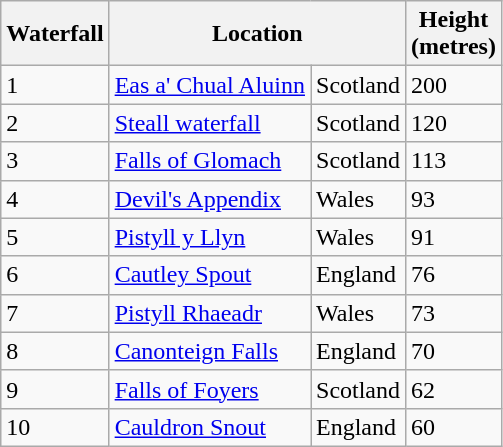<table class="wikitable">
<tr>
<th>Waterfall</th>
<th colspan="2">Location</th>
<th>Height<br>(metres)</th>
</tr>
<tr>
<td>1</td>
<td><a href='#'>Eas a' Chual Aluinn</a></td>
<td>Scotland</td>
<td>200</td>
</tr>
<tr>
<td>2</td>
<td><a href='#'>Steall waterfall</a></td>
<td>Scotland</td>
<td>120</td>
</tr>
<tr>
<td>3</td>
<td><a href='#'>Falls of Glomach</a></td>
<td>Scotland</td>
<td>113</td>
</tr>
<tr>
<td>4</td>
<td><a href='#'>Devil's Appendix</a></td>
<td>Wales</td>
<td>93</td>
</tr>
<tr>
<td>5</td>
<td><a href='#'>Pistyll y Llyn</a></td>
<td>Wales</td>
<td>91</td>
</tr>
<tr>
<td>6</td>
<td><a href='#'>Cautley Spout</a></td>
<td>England</td>
<td>76</td>
</tr>
<tr>
<td>7</td>
<td><a href='#'>Pistyll Rhaeadr</a></td>
<td>Wales</td>
<td>73</td>
</tr>
<tr>
<td>8</td>
<td><a href='#'>Canonteign Falls</a></td>
<td>England</td>
<td>70</td>
</tr>
<tr>
<td>9</td>
<td><a href='#'>Falls of Foyers</a></td>
<td>Scotland</td>
<td>62</td>
</tr>
<tr>
<td>10</td>
<td><a href='#'>Cauldron Snout</a></td>
<td>England</td>
<td>60</td>
</tr>
</table>
